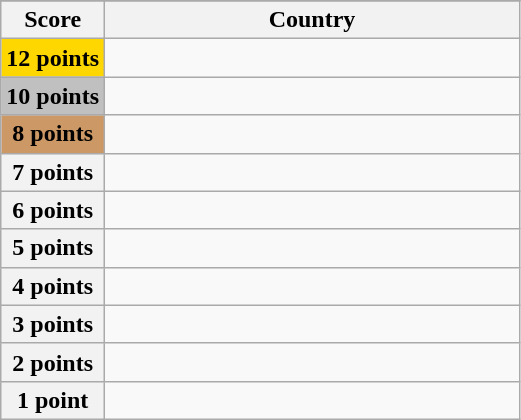<table class="wikitable">
<tr>
</tr>
<tr>
<th scope="col" width="20%">Score</th>
<th scope="col">Country</th>
</tr>
<tr>
<th scope="row" style="background:gold">12 points</th>
<td></td>
</tr>
<tr>
<th scope="row" style="background:silver">10 points</th>
<td></td>
</tr>
<tr>
<th scope="row" style="background:#CC9966">8 points</th>
<td></td>
</tr>
<tr>
<th scope="row">7 points</th>
<td></td>
</tr>
<tr>
<th scope="row">6 points</th>
<td></td>
</tr>
<tr>
<th scope="row">5 points</th>
<td></td>
</tr>
<tr>
<th scope="row">4 points</th>
<td></td>
</tr>
<tr>
<th scope="row">3 points</th>
<td></td>
</tr>
<tr>
<th scope="row">2 points</th>
<td></td>
</tr>
<tr>
<th scope="row">1 point</th>
<td></td>
</tr>
</table>
